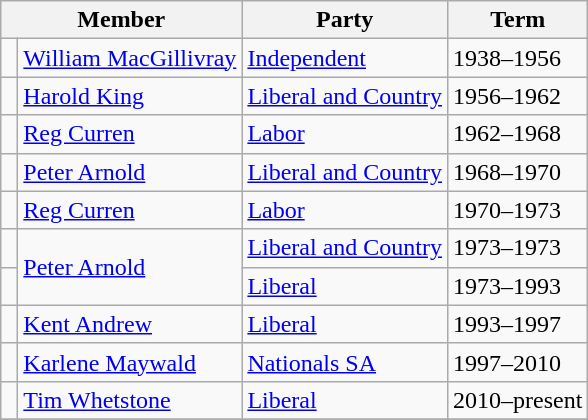<table class="wikitable">
<tr>
<th colspan="2">Member</th>
<th>Party</th>
<th>Term</th>
</tr>
<tr>
<td> </td>
<td><a href='#'>William MacGillivray</a></td>
<td><a href='#'>Independent</a></td>
<td>1938–1956</td>
</tr>
<tr>
<td> </td>
<td><a href='#'>Harold King</a></td>
<td><a href='#'>Liberal and Country</a></td>
<td>1956–1962</td>
</tr>
<tr>
<td> </td>
<td><a href='#'>Reg Curren</a></td>
<td><a href='#'>Labor</a></td>
<td>1962–1968</td>
</tr>
<tr>
<td> </td>
<td><a href='#'>Peter Arnold</a></td>
<td><a href='#'>Liberal and Country</a></td>
<td>1968–1970</td>
</tr>
<tr>
<td> </td>
<td><a href='#'>Reg Curren</a></td>
<td><a href='#'>Labor</a></td>
<td>1970–1973</td>
</tr>
<tr>
<td> </td>
<td rowspan="2"><a href='#'>Peter Arnold</a></td>
<td><a href='#'>Liberal and Country</a></td>
<td>1973–1973</td>
</tr>
<tr>
<td> </td>
<td><a href='#'>Liberal</a></td>
<td>1973–1993</td>
</tr>
<tr>
<td> </td>
<td><a href='#'>Kent Andrew</a></td>
<td><a href='#'>Liberal</a></td>
<td>1993–1997</td>
</tr>
<tr>
<td> </td>
<td><a href='#'>Karlene Maywald</a></td>
<td><a href='#'>Nationals SA</a></td>
<td>1997–2010</td>
</tr>
<tr>
<td> </td>
<td><a href='#'>Tim Whetstone</a></td>
<td><a href='#'>Liberal</a></td>
<td>2010–present</td>
</tr>
<tr>
</tr>
</table>
